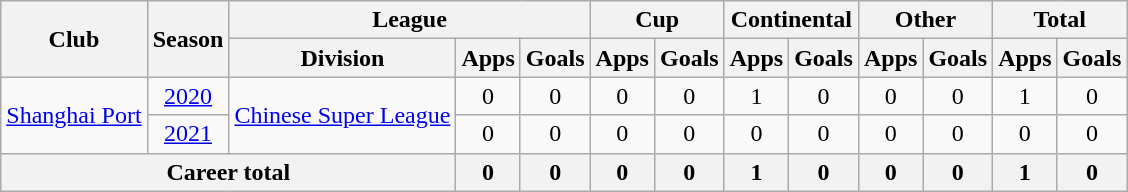<table class="wikitable" style="text-align: center">
<tr>
<th rowspan="2">Club</th>
<th rowspan="2">Season</th>
<th colspan="3">League</th>
<th colspan="2">Cup</th>
<th colspan="2">Continental</th>
<th colspan="2">Other</th>
<th colspan="2">Total</th>
</tr>
<tr>
<th>Division</th>
<th>Apps</th>
<th>Goals</th>
<th>Apps</th>
<th>Goals</th>
<th>Apps</th>
<th>Goals</th>
<th>Apps</th>
<th>Goals</th>
<th>Apps</th>
<th>Goals</th>
</tr>
<tr>
<td rowspan="2"><a href='#'>Shanghai Port</a></td>
<td><a href='#'>2020</a></td>
<td rowspan="2"><a href='#'>Chinese Super League</a></td>
<td>0</td>
<td>0</td>
<td>0</td>
<td>0</td>
<td>1</td>
<td>0</td>
<td>0</td>
<td>0</td>
<td>1</td>
<td>0</td>
</tr>
<tr>
<td><a href='#'>2021</a></td>
<td>0</td>
<td>0</td>
<td>0</td>
<td>0</td>
<td>0</td>
<td>0</td>
<td>0</td>
<td>0</td>
<td>0</td>
<td>0</td>
</tr>
<tr>
<th colspan=3>Career total</th>
<th>0</th>
<th>0</th>
<th>0</th>
<th>0</th>
<th>1</th>
<th>0</th>
<th>0</th>
<th>0</th>
<th>1</th>
<th>0</th>
</tr>
</table>
